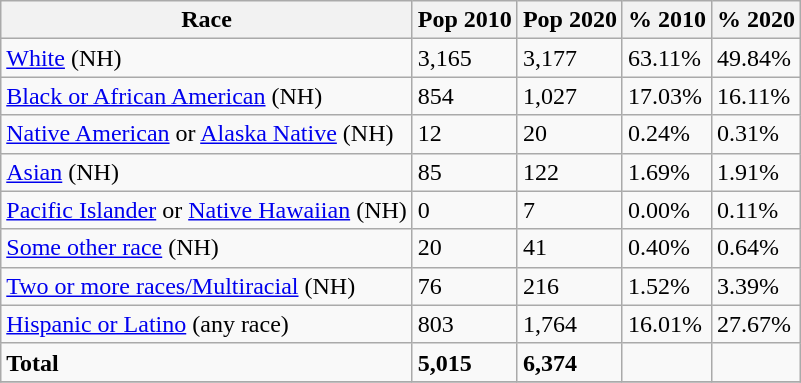<table class="wikitable">
<tr>
<th>Race</th>
<th>Pop 2010</th>
<th>Pop 2020</th>
<th>% 2010</th>
<th>% 2020</th>
</tr>
<tr>
<td><a href='#'>White</a> (NH)</td>
<td>3,165</td>
<td>3,177</td>
<td>63.11%</td>
<td>49.84%</td>
</tr>
<tr>
<td><a href='#'>Black or African American</a> (NH)</td>
<td>854</td>
<td>1,027</td>
<td>17.03%</td>
<td>16.11%</td>
</tr>
<tr>
<td><a href='#'>Native American</a> or <a href='#'>Alaska Native</a> (NH)</td>
<td>12</td>
<td>20</td>
<td>0.24%</td>
<td>0.31%</td>
</tr>
<tr>
<td><a href='#'>Asian</a> (NH)</td>
<td>85</td>
<td>122</td>
<td>1.69%</td>
<td>1.91%</td>
</tr>
<tr>
<td><a href='#'>Pacific Islander</a> or <a href='#'>Native Hawaiian</a> (NH)</td>
<td>0</td>
<td>7</td>
<td>0.00%</td>
<td>0.11%</td>
</tr>
<tr>
<td><a href='#'>Some other race</a> (NH)</td>
<td>20</td>
<td>41</td>
<td>0.40%</td>
<td>0.64%</td>
</tr>
<tr>
<td><a href='#'>Two or more races/Multiracial</a> (NH)</td>
<td>76</td>
<td>216</td>
<td>1.52%</td>
<td>3.39%</td>
</tr>
<tr>
<td><a href='#'>Hispanic or Latino</a> (any race)</td>
<td>803</td>
<td>1,764</td>
<td>16.01%</td>
<td>27.67%</td>
</tr>
<tr>
<td><strong>Total</strong></td>
<td><strong>5,015</strong></td>
<td><strong>6,374</strong></td>
<td></td>
<td></td>
</tr>
<tr>
</tr>
</table>
